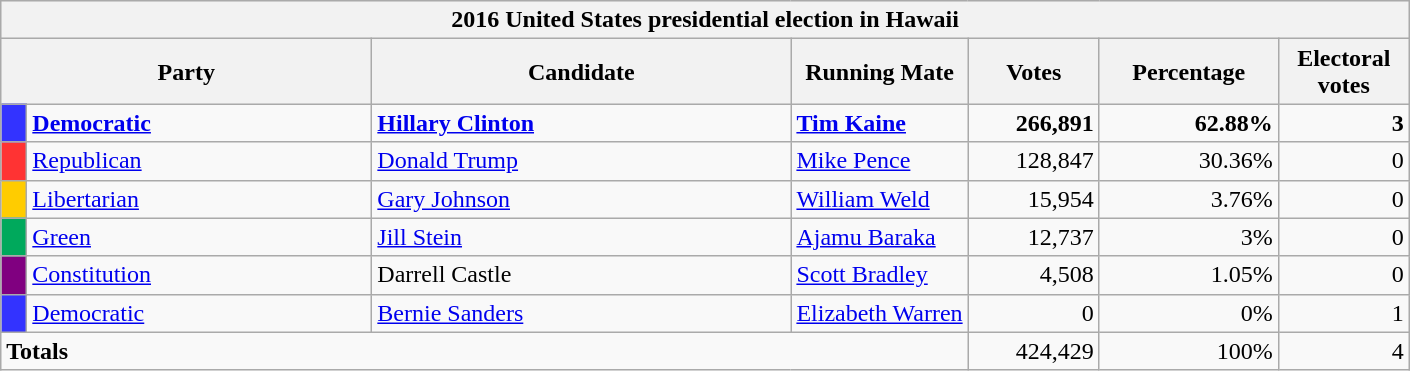<table class="wikitable">
<tr style="background:#e9e9e9;">
<th colspan="7">2016 United States presidential election in Hawaii</th>
</tr>
<tr style="background:#eee; text-align:center;">
<th colspan="2" style="width: 15em">Party</th>
<th style="width: 17em">Candidate</th>
<th>Running Mate</th>
<th style="width: 5em">Votes</th>
<th style="width: 7em">Percentage</th>
<th style="width: 5em">Electoral votes</th>
</tr>
<tr>
<th style="background:#33f; width:3px;"></th>
<td style="width: 130px"><strong><a href='#'>Democratic</a></strong></td>
<td><strong><a href='#'>Hillary Clinton</a></strong></td>
<td><strong><a href='#'>Tim Kaine</a></strong></td>
<td style="text-align:right;"><strong>266,891</strong></td>
<td style="text-align:right;"><strong>62.88%</strong></td>
<td style="text-align:right;"><strong>3</strong></td>
</tr>
<tr>
<th style="background:#f33; width:3px;"></th>
<td style="width: 130px"><a href='#'>Republican</a></td>
<td><a href='#'>Donald Trump</a></td>
<td><a href='#'>Mike Pence</a></td>
<td style="text-align:right;">128,847</td>
<td style="text-align:right;">30.36%</td>
<td style="text-align:right;">0</td>
</tr>
<tr>
<th style="background:#FFCC00; width:3px;"></th>
<td style="width: 130px"><a href='#'>Libertarian</a></td>
<td><a href='#'>Gary Johnson</a></td>
<td><a href='#'>William Weld</a></td>
<td style="text-align:right;">15,954</td>
<td style="text-align:right;">3.76%</td>
<td style="text-align:right;">0</td>
</tr>
<tr>
<th style="background:#00A95C; width:3px;"></th>
<td style="width: 130px"><a href='#'>Green</a></td>
<td><a href='#'>Jill Stein</a></td>
<td><a href='#'>Ajamu Baraka</a></td>
<td style="text-align:right;">12,737</td>
<td style="text-align:right;">3%</td>
<td style="text-align:right;">0</td>
</tr>
<tr>
<th style="background:#800080; width:3px;"></th>
<td style="width: 130px"><a href='#'>Constitution</a></td>
<td>Darrell Castle</td>
<td><a href='#'>Scott Bradley</a></td>
<td style="text-align:right;">4,508</td>
<td style="text-align:right;">1.05%</td>
<td style="text-align:right;">0</td>
</tr>
<tr>
<th style="background:#33f; width:3px;"></th>
<td style="width: 130px"><a href='#'>Democratic</a></td>
<td><a href='#'>Bernie Sanders</a></td>
<td><a href='#'>Elizabeth Warren</a></td>
<td style="text-align:right;">0</td>
<td style="text-align:right;">0%</td>
<td style="text-align:right;">1</td>
</tr>
<tr !style="background:#eee; text-align:right;">
<td colspan="4"><strong>Totals</strong></td>
<td style="text-align:right;">424,429</td>
<td style="text-align:right;">100%</td>
<td style="text-align:right;">4</td>
</tr>
</table>
